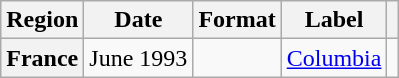<table class="wikitable plainrowheaders">
<tr>
<th scope="col">Region</th>
<th scope="col">Date</th>
<th scope="col">Format</th>
<th scope="col">Label</th>
<th scope="col"></th>
</tr>
<tr>
<th scope="row">France</th>
<td>June 1993</td>
<td></td>
<td><a href='#'>Columbia</a></td>
<td align="center"></td>
</tr>
</table>
